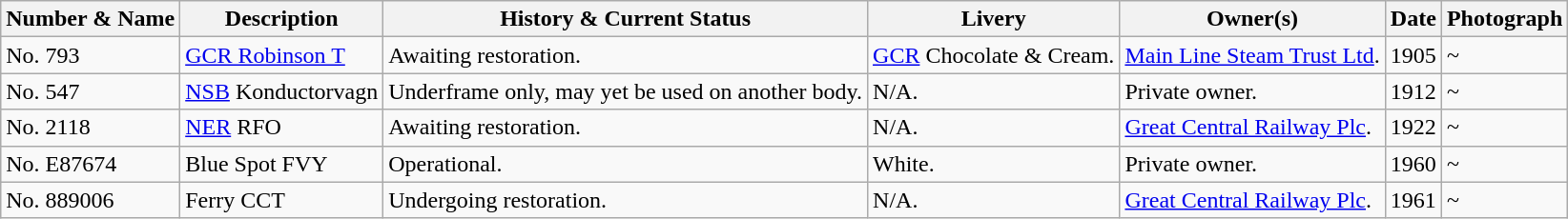<table class="wikitable">
<tr>
<th>Number & Name</th>
<th>Description</th>
<th>History & Current Status</th>
<th>Livery</th>
<th>Owner(s)</th>
<th>Date</th>
<th>Photograph</th>
</tr>
<tr>
<td>No. 793</td>
<td><a href='#'>GCR Robinson T</a></td>
<td>Awaiting restoration.</td>
<td><a href='#'>GCR</a> Chocolate & Cream.</td>
<td><a href='#'>Main Line Steam Trust Ltd</a>.</td>
<td>1905</td>
<td>~</td>
</tr>
<tr>
<td>No. 547</td>
<td><a href='#'>NSB</a> Konductorvagn</td>
<td>Underframe only, may yet be used on another body.</td>
<td>N/A.</td>
<td>Private owner.</td>
<td>1912</td>
<td>~</td>
</tr>
<tr>
<td>No. 2118</td>
<td><a href='#'>NER</a> RFO</td>
<td>Awaiting restoration.</td>
<td>N/A.</td>
<td><a href='#'>Great Central Railway Plc</a>.</td>
<td>1922</td>
<td>~</td>
</tr>
<tr>
<td>No. E87674</td>
<td>Blue Spot FVY</td>
<td>Operational.</td>
<td>White.</td>
<td>Private owner.</td>
<td>1960</td>
<td>~</td>
</tr>
<tr>
<td>No. 889006</td>
<td>Ferry CCT</td>
<td>Undergoing restoration.</td>
<td>N/A.</td>
<td><a href='#'>Great Central Railway Plc</a>.</td>
<td>1961</td>
<td>~</td>
</tr>
</table>
